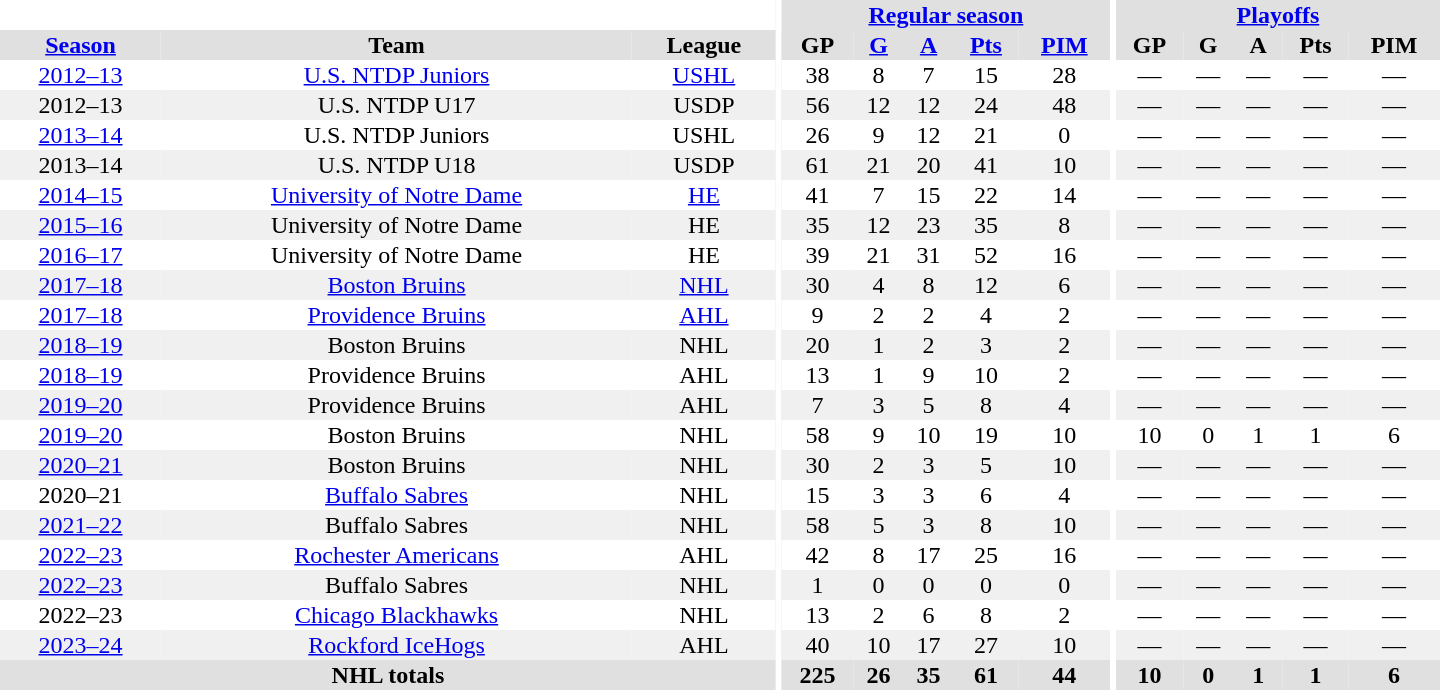<table border="0" cellpadding="1" cellspacing="0" style="text-align:center; width:60em;">
<tr bgcolor="#e0e0e0">
<th colspan="3" bgcolor="#ffffff"></th>
<th rowspan="101" bgcolor="#ffffff"></th>
<th colspan="5"><a href='#'>Regular season</a></th>
<th rowspan="101" bgcolor="#ffffff"></th>
<th colspan="5"><a href='#'>Playoffs</a></th>
</tr>
<tr bgcolor="#e0e0e0">
<th><a href='#'>Season</a></th>
<th>Team</th>
<th>League</th>
<th>GP</th>
<th><a href='#'>G</a></th>
<th><a href='#'>A</a></th>
<th><a href='#'>Pts</a></th>
<th><a href='#'>PIM</a></th>
<th>GP</th>
<th>G</th>
<th>A</th>
<th>Pts</th>
<th>PIM</th>
</tr>
<tr>
<td><a href='#'>2012–13</a></td>
<td><a href='#'>U.S. NTDP Juniors</a></td>
<td><a href='#'>USHL</a></td>
<td>38</td>
<td>8</td>
<td>7</td>
<td>15</td>
<td>28</td>
<td>—</td>
<td>—</td>
<td>—</td>
<td>—</td>
<td>—</td>
</tr>
<tr bgcolor="#f0f0f0">
<td>2012–13</td>
<td>U.S. NTDP U17</td>
<td>USDP</td>
<td>56</td>
<td>12</td>
<td>12</td>
<td>24</td>
<td>48</td>
<td>—</td>
<td>—</td>
<td>—</td>
<td>—</td>
<td>—</td>
</tr>
<tr>
<td><a href='#'>2013–14</a></td>
<td>U.S. NTDP Juniors</td>
<td>USHL</td>
<td>26</td>
<td>9</td>
<td>12</td>
<td>21</td>
<td>0</td>
<td>—</td>
<td>—</td>
<td>—</td>
<td>—</td>
<td>—</td>
</tr>
<tr bgcolor="#f0f0f0">
<td>2013–14</td>
<td>U.S. NTDP U18</td>
<td>USDP</td>
<td>61</td>
<td>21</td>
<td>20</td>
<td>41</td>
<td>10</td>
<td>—</td>
<td>—</td>
<td>—</td>
<td>—</td>
<td>—</td>
</tr>
<tr>
<td><a href='#'>2014–15</a></td>
<td><a href='#'>University of Notre Dame</a></td>
<td><a href='#'>HE</a></td>
<td>41</td>
<td>7</td>
<td>15</td>
<td>22</td>
<td>14</td>
<td>—</td>
<td>—</td>
<td>—</td>
<td>—</td>
<td>—</td>
</tr>
<tr bgcolor="#f0f0f0">
<td><a href='#'>2015–16</a></td>
<td>University of Notre Dame</td>
<td>HE</td>
<td>35</td>
<td>12</td>
<td>23</td>
<td>35</td>
<td>8</td>
<td>—</td>
<td>—</td>
<td>—</td>
<td>—</td>
<td>—</td>
</tr>
<tr>
<td><a href='#'>2016–17</a></td>
<td>University of Notre Dame</td>
<td>HE</td>
<td>39</td>
<td>21</td>
<td>31</td>
<td>52</td>
<td>16</td>
<td>—</td>
<td>—</td>
<td>—</td>
<td>—</td>
<td>—</td>
</tr>
<tr bgcolor="#f0f0f0">
<td><a href='#'>2017–18</a></td>
<td><a href='#'>Boston Bruins</a></td>
<td><a href='#'>NHL</a></td>
<td>30</td>
<td>4</td>
<td>8</td>
<td>12</td>
<td>6</td>
<td>—</td>
<td>—</td>
<td>—</td>
<td>—</td>
<td>—</td>
</tr>
<tr>
<td><a href='#'>2017–18</a></td>
<td><a href='#'>Providence Bruins</a></td>
<td><a href='#'>AHL</a></td>
<td>9</td>
<td>2</td>
<td>2</td>
<td>4</td>
<td>2</td>
<td>—</td>
<td>—</td>
<td>—</td>
<td>—</td>
<td>—</td>
</tr>
<tr bgcolor="#f0f0f0">
<td><a href='#'>2018–19</a></td>
<td>Boston Bruins</td>
<td>NHL</td>
<td>20</td>
<td>1</td>
<td>2</td>
<td>3</td>
<td>2</td>
<td>—</td>
<td>—</td>
<td>—</td>
<td>—</td>
<td>—</td>
</tr>
<tr>
<td><a href='#'>2018–19</a></td>
<td>Providence Bruins</td>
<td>AHL</td>
<td>13</td>
<td>1</td>
<td>9</td>
<td>10</td>
<td>2</td>
<td>—</td>
<td>—</td>
<td>—</td>
<td>—</td>
<td>—</td>
</tr>
<tr bgcolor="#f0f0f0">
<td><a href='#'>2019–20</a></td>
<td>Providence Bruins</td>
<td>AHL</td>
<td>7</td>
<td>3</td>
<td>5</td>
<td>8</td>
<td>4</td>
<td>—</td>
<td>—</td>
<td>—</td>
<td>—</td>
<td>—</td>
</tr>
<tr>
<td><a href='#'>2019–20</a></td>
<td>Boston Bruins</td>
<td>NHL</td>
<td>58</td>
<td>9</td>
<td>10</td>
<td>19</td>
<td>10</td>
<td>10</td>
<td>0</td>
<td>1</td>
<td>1</td>
<td>6</td>
</tr>
<tr bgcolor="#f0f0f0">
<td><a href='#'>2020–21</a></td>
<td>Boston Bruins</td>
<td>NHL</td>
<td>30</td>
<td>2</td>
<td>3</td>
<td>5</td>
<td>10</td>
<td>—</td>
<td>—</td>
<td>—</td>
<td>—</td>
<td>—</td>
</tr>
<tr>
<td>2020–21</td>
<td><a href='#'>Buffalo Sabres</a></td>
<td>NHL</td>
<td>15</td>
<td>3</td>
<td>3</td>
<td>6</td>
<td>4</td>
<td>—</td>
<td>—</td>
<td>—</td>
<td>—</td>
<td>—</td>
</tr>
<tr bgcolor="#f0f0f0">
<td><a href='#'>2021–22</a></td>
<td>Buffalo Sabres</td>
<td>NHL</td>
<td>58</td>
<td>5</td>
<td>3</td>
<td>8</td>
<td>10</td>
<td>—</td>
<td>—</td>
<td>—</td>
<td>—</td>
<td>—</td>
</tr>
<tr>
<td><a href='#'>2022–23</a></td>
<td><a href='#'>Rochester Americans</a></td>
<td>AHL</td>
<td>42</td>
<td>8</td>
<td>17</td>
<td>25</td>
<td>16</td>
<td>—</td>
<td>—</td>
<td>—</td>
<td>—</td>
<td>—</td>
</tr>
<tr bgcolor="#f0f0f0">
<td><a href='#'>2022–23</a></td>
<td>Buffalo Sabres</td>
<td>NHL</td>
<td>1</td>
<td>0</td>
<td>0</td>
<td>0</td>
<td>0</td>
<td>—</td>
<td>—</td>
<td>—</td>
<td>—</td>
<td>—</td>
</tr>
<tr>
<td>2022–23</td>
<td><a href='#'>Chicago Blackhawks</a></td>
<td>NHL</td>
<td>13</td>
<td>2</td>
<td>6</td>
<td>8</td>
<td>2</td>
<td>—</td>
<td>—</td>
<td>—</td>
<td>—</td>
<td>—</td>
</tr>
<tr bgcolor="#f0f0f0">
<td><a href='#'>2023–24</a></td>
<td><a href='#'>Rockford IceHogs</a></td>
<td>AHL</td>
<td>40</td>
<td>10</td>
<td>17</td>
<td>27</td>
<td>10</td>
<td>—</td>
<td>—</td>
<td>—</td>
<td>—</td>
<td>—</td>
</tr>
<tr bgcolor="#e0e0e0">
<th colspan="3">NHL totals</th>
<th>225</th>
<th>26</th>
<th>35</th>
<th>61</th>
<th>44</th>
<th>10</th>
<th>0</th>
<th>1</th>
<th>1</th>
<th>6</th>
</tr>
</table>
